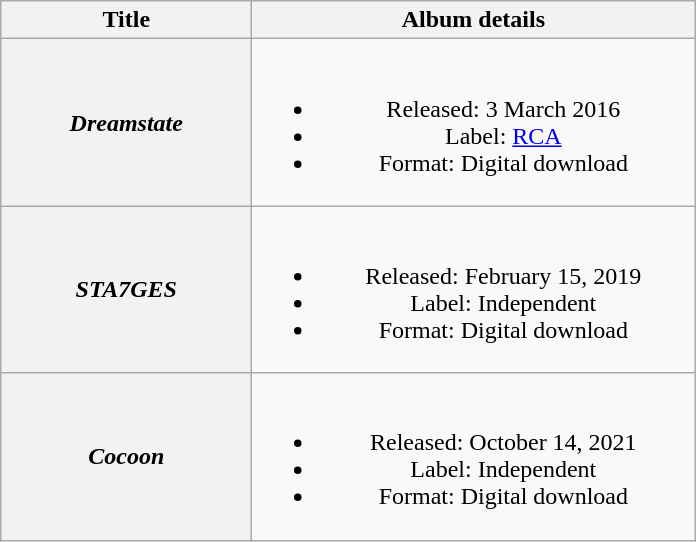<table class="wikitable plainrowheaders" style="text-align:center;">
<tr>
<th scope="col" style="width:10em;">Title</th>
<th scope="col" style="width:18em;">Album details</th>
</tr>
<tr>
<th scope="row"><em>Dreamstate</em></th>
<td><br><ul><li>Released: 3 March 2016</li><li>Label: <a href='#'>RCA</a></li><li>Format: Digital download</li></ul></td>
</tr>
<tr>
<th scope="row"><em>STA7GES</em></th>
<td><br><ul><li>Released: February 15, 2019</li><li>Label: Independent</li><li>Format: Digital download</li></ul></td>
</tr>
<tr>
<th scope="row"><em>Cocoon</em></th>
<td><br><ul><li>Released: October 14, 2021</li><li>Label: Independent</li><li>Format: Digital download</li></ul></td>
</tr>
</table>
